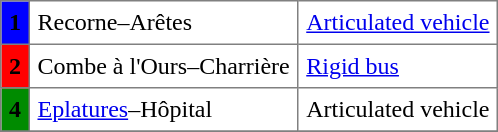<table border="1" cellspacing="0" cellpadding="5" style="border-collapse:collapse;">
<tr>
<td bgcolor=blue valign="middle" align="center"><span><strong>1</strong></span></td>
<td>Recorne–Arêtes</td>
<td><a href='#'>Articulated vehicle</a></td>
</tr>
<tr>
<td bgcolor=#FF0000 valign="middle" align="center"><span><strong>2</strong></span></td>
<td>Combe à l'Ours–Charrière</td>
<td><a href='#'>Rigid bus</a></td>
</tr>
<tr>
<td bgcolor=#008B00 valign="middle" align="center"><span><strong>4</strong></span></td>
<td><a href='#'>Eplatures</a>–Hôpital</td>
<td>Articulated vehicle</td>
</tr>
<tr>
</tr>
</table>
